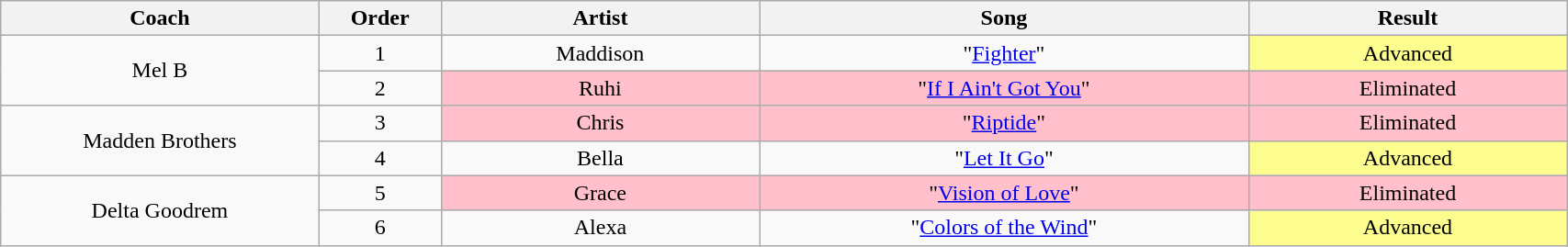<table class="wikitable" style="text-align: center; width:90%">
<tr>
<th style="width:13%">Coach</th>
<th style="width:05%">Order</th>
<th style="width:13%">Artist</th>
<th style="width:20%">Song</th>
<th style="width:13%">Result</th>
</tr>
<tr>
<td rowspan="2">Mel B</td>
<td>1</td>
<td>Maddison</td>
<td>"<a href='#'>Fighter</a>"</td>
<td style="background:#fdfc8f">Advanced</td>
</tr>
<tr>
<td>2</td>
<td style="background:pink">Ruhi</td>
<td style="background:pink">"<a href='#'>If I Ain't Got You</a>"</td>
<td style="background:pink">Eliminated</td>
</tr>
<tr>
<td rowspan="2">Madden Brothers</td>
<td>3</td>
<td style="background:pink">Chris</td>
<td style="background:pink">"<a href='#'>Riptide</a>"</td>
<td style="background:pink">Eliminated</td>
</tr>
<tr>
<td>4</td>
<td>Bella</td>
<td>"<a href='#'>Let It Go</a>"</td>
<td style="background:#fdfc8f">Advanced</td>
</tr>
<tr>
<td rowspan="2">Delta Goodrem</td>
<td>5</td>
<td style="background:pink">Grace</td>
<td style="background:pink">"<a href='#'>Vision of Love</a>"</td>
<td style="background:pink">Eliminated</td>
</tr>
<tr>
<td>6</td>
<td>Alexa</td>
<td>"<a href='#'>Colors of the Wind</a>"</td>
<td style="background:#fdfc8f">Advanced</td>
</tr>
</table>
